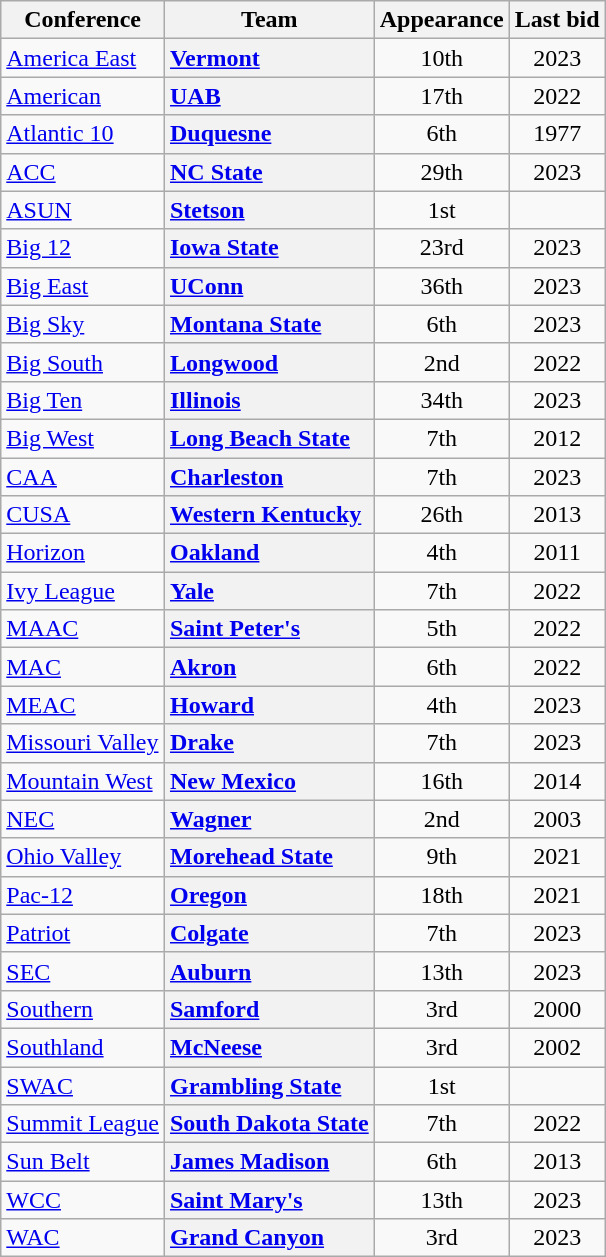<table class="wikitable sortable plainrowheaders">
<tr>
<th scope="col">Conference</th>
<th scope="col">Team</th>
<th scope="col" data-sort-type="number">Appearance</th>
<th scope="col">Last bid</th>
</tr>
<tr>
<td><a href='#'>America East</a></td>
<th scope="row" style="text-align:left"><a href='#'>Vermont</a></th>
<td align=center>10th</td>
<td align=center>2023</td>
</tr>
<tr>
<td><a href='#'>American</a></td>
<th scope="row" style="text-align:left"><a href='#'>UAB</a></th>
<td align=center>17th</td>
<td align=center>2022</td>
</tr>
<tr>
<td><a href='#'>Atlantic 10</a></td>
<th scope="row" style="text-align:left"><a href='#'>Duquesne</a></th>
<td align=center>6th</td>
<td align=center>1977</td>
</tr>
<tr>
<td><a href='#'>ACC</a></td>
<th scope="row" style="text-align:left"><a href='#'>NC State</a></th>
<td align=center>29th</td>
<td align=center>2023</td>
</tr>
<tr>
<td><a href='#'>ASUN</a></td>
<th scope="row" style="text-align:left"><a href='#'>Stetson</a></th>
<td align=center>1st</td>
<td align=center></td>
</tr>
<tr>
<td><a href='#'>Big 12</a></td>
<th scope="row" style="text-align:left"><a href='#'>Iowa State</a></th>
<td align=center>23rd</td>
<td align=center>2023</td>
</tr>
<tr>
<td><a href='#'>Big East</a></td>
<th scope="row" style="text-align:left"><a href='#'>UConn</a></th>
<td align=center>36th</td>
<td align=center>2023</td>
</tr>
<tr>
<td><a href='#'>Big Sky</a></td>
<th scope="row" style="text-align:left"><a href='#'>Montana State</a></th>
<td align=center>6th</td>
<td align=center>2023</td>
</tr>
<tr>
<td><a href='#'>Big South</a></td>
<th scope="row" style="text-align:left"><a href='#'>Longwood</a></th>
<td align=center>2nd</td>
<td align=center>2022</td>
</tr>
<tr>
<td><a href='#'>Big Ten</a></td>
<th scope="row" style="text-align:left"><a href='#'>Illinois</a></th>
<td align=center>34th</td>
<td align=center>2023</td>
</tr>
<tr>
<td><a href='#'>Big West</a></td>
<th scope="row" style="text-align:left"><a href='#'>Long Beach State</a></th>
<td align=center>7th</td>
<td align=center>2012</td>
</tr>
<tr>
<td><a href='#'>CAA</a></td>
<th scope="row" style="text-align:left"><a href='#'>Charleston</a></th>
<td align=center>7th</td>
<td align=center>2023</td>
</tr>
<tr>
<td><a href='#'>CUSA</a></td>
<th scope="row" style="text-align:left"><a href='#'>Western Kentucky</a></th>
<td align=center>26th</td>
<td align=center>2013</td>
</tr>
<tr>
<td><a href='#'>Horizon</a></td>
<th scope="row" style="text-align:left"><a href='#'>Oakland</a></th>
<td align=center>4th</td>
<td align=center>2011</td>
</tr>
<tr>
<td><a href='#'>Ivy League</a></td>
<th scope="row" style="text-align:left"><a href='#'>Yale</a></th>
<td align=center>7th</td>
<td align=center>2022</td>
</tr>
<tr>
<td><a href='#'>MAAC</a></td>
<th scope="row" style="text-align:left"><a href='#'>Saint Peter's</a></th>
<td align=center>5th</td>
<td align=center>2022</td>
</tr>
<tr>
<td><a href='#'>MAC</a></td>
<th scope="row" style="text-align:left"><a href='#'>Akron</a></th>
<td align=center>6th</td>
<td align=center>2022</td>
</tr>
<tr>
<td><a href='#'>MEAC</a></td>
<th scope="row" style="text-align:left"><a href='#'>Howard</a></th>
<td align=center>4th</td>
<td align=center>2023</td>
</tr>
<tr>
<td><a href='#'>Missouri Valley</a></td>
<th scope="row" style="text-align:left"><a href='#'>Drake</a></th>
<td align=center>7th</td>
<td align=center>2023</td>
</tr>
<tr>
<td><a href='#'>Mountain West</a></td>
<th scope="row" style="text-align:left"><a href='#'>New Mexico</a></th>
<td align=center>16th</td>
<td align=center>2014</td>
</tr>
<tr>
<td><a href='#'>NEC</a></td>
<th scope="row" style="text-align:left"><a href='#'>Wagner</a></th>
<td align=center>2nd</td>
<td align=center>2003</td>
</tr>
<tr>
<td><a href='#'>Ohio Valley</a></td>
<th scope="row" style="text-align:left"><a href='#'>Morehead State</a></th>
<td align=center>9th</td>
<td align=center>2021</td>
</tr>
<tr>
<td><a href='#'>Pac-12</a></td>
<th scope="row" style="text-align:left"><a href='#'>Oregon</a></th>
<td align=center>18th</td>
<td align=center>2021</td>
</tr>
<tr>
<td><a href='#'>Patriot</a></td>
<th scope="row" style="text-align:left"><a href='#'>Colgate</a></th>
<td align=center>7th</td>
<td align=center>2023</td>
</tr>
<tr>
<td><a href='#'>SEC</a></td>
<th scope="row" style="text-align:left"><a href='#'>Auburn</a></th>
<td align=center>13th</td>
<td align=center>2023</td>
</tr>
<tr>
<td><a href='#'>Southern</a></td>
<th scope="row" style="text-align:left"><a href='#'>Samford</a></th>
<td align=center>3rd</td>
<td align=center>2000</td>
</tr>
<tr>
<td><a href='#'>Southland</a></td>
<th scope="row" style="text-align:left"><a href='#'>McNeese</a></th>
<td align=center>3rd</td>
<td align=center>2002</td>
</tr>
<tr>
<td><a href='#'>SWAC</a></td>
<th scope="row" style="text-align:left"><a href='#'>Grambling State</a></th>
<td align=center>1st</td>
<td align=center></td>
</tr>
<tr>
<td><a href='#'>Summit League</a></td>
<th scope="row" style="text-align:left"><a href='#'>South Dakota State</a></th>
<td align=center>7th</td>
<td align=center>2022</td>
</tr>
<tr>
<td><a href='#'>Sun Belt</a></td>
<th scope="row" style="text-align:left"><a href='#'>James Madison</a></th>
<td align=center>6th</td>
<td align=center>2013</td>
</tr>
<tr>
<td><a href='#'>WCC</a></td>
<th scope="row" style="text-align:left"><a href='#'>Saint Mary's</a></th>
<td align=center>13th</td>
<td align=center>2023</td>
</tr>
<tr>
<td><a href='#'>WAC</a></td>
<th scope="row" style="text-align:left"><a href='#'>Grand Canyon</a></th>
<td align=center>3rd</td>
<td align=center>2023</td>
</tr>
</table>
